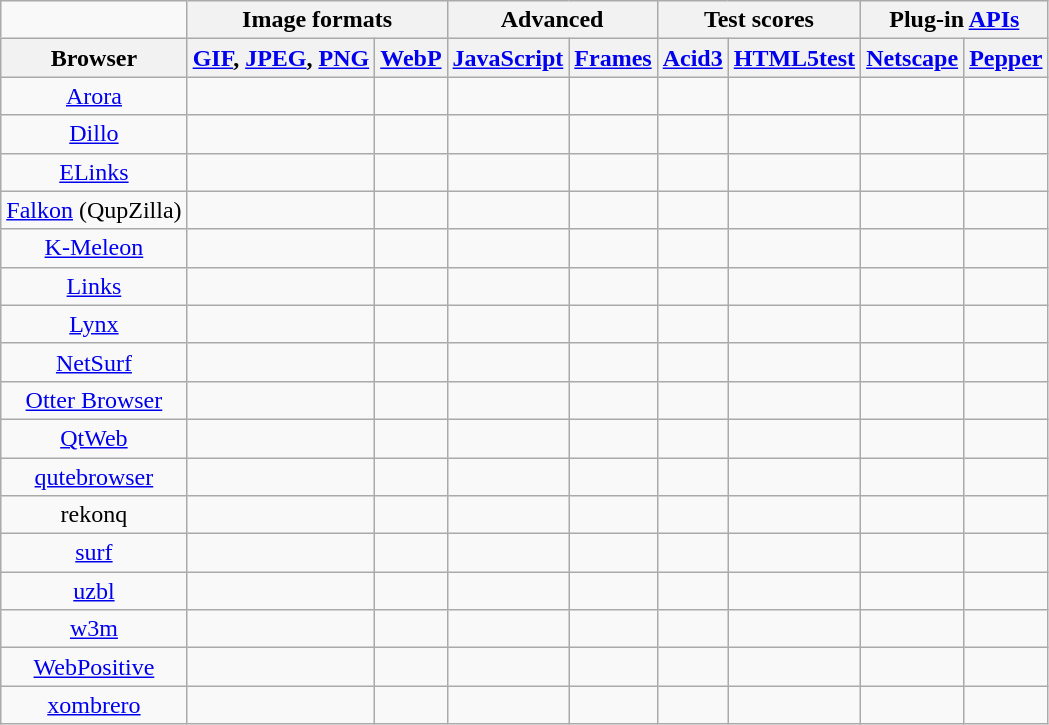<table class="wikitable" style="text-align:center">
<tr>
<td style="border-top: 0; border-left: 0; background-color: none;"></td>
<th colspan="2">Image formats</th>
<th colspan="2">Advanced</th>
<th colspan="2">Test scores</th>
<th colspan="2">Plug-in <a href='#'>APIs</a></th>
</tr>
<tr>
<th>Browser</th>
<th><a href='#'>GIF</a>, <a href='#'>JPEG</a>, <a href='#'>PNG</a></th>
<th><a href='#'>WebP</a></th>
<th><a href='#'>JavaScript</a></th>
<th><a href='#'>Frames</a></th>
<th><a href='#'>Acid3</a></th>
<th><a href='#'>HTML5test</a></th>
<th><a href='#'>Netscape</a></th>
<th><a href='#'>Pepper</a></th>
</tr>
<tr>
<td><a href='#'>Arora</a></td>
<td></td>
<td></td>
<td></td>
<td></td>
<td></td>
<td></td>
<td></td>
<td></td>
</tr>
<tr>
<td><a href='#'>Dillo</a></td>
<td></td>
<td></td>
<td></td>
<td></td>
<td></td>
<td></td>
<td></td>
<td></td>
</tr>
<tr>
<td><a href='#'>ELinks</a></td>
<td></td>
<td></td>
<td></td>
<td></td>
<td></td>
<td></td>
<td></td>
<td></td>
</tr>
<tr>
<td><a href='#'>Falkon</a> (QupZilla)</td>
<td></td>
<td></td>
<td></td>
<td></td>
<td></td>
<td></td>
<td></td>
<td></td>
</tr>
<tr>
<td><a href='#'>K-Meleon</a></td>
<td></td>
<td></td>
<td></td>
<td></td>
<td></td>
<td></td>
<td></td>
<td></td>
</tr>
<tr>
<td><a href='#'>Links</a></td>
<td></td>
<td></td>
<td></td>
<td></td>
<td></td>
<td></td>
<td></td>
<td></td>
</tr>
<tr>
<td><a href='#'>Lynx</a></td>
<td></td>
<td></td>
<td></td>
<td></td>
<td></td>
<td></td>
<td></td>
<td></td>
</tr>
<tr>
<td><a href='#'>NetSurf</a></td>
<td></td>
<td></td>
<td></td>
<td></td>
<td></td>
<td></td>
<td></td>
<td></td>
</tr>
<tr>
<td><a href='#'>Otter Browser</a></td>
<td></td>
<td></td>
<td></td>
<td></td>
<td></td>
<td></td>
<td></td>
<td></td>
</tr>
<tr>
<td><a href='#'>QtWeb</a></td>
<td></td>
<td></td>
<td></td>
<td></td>
<td></td>
<td></td>
<td></td>
<td></td>
</tr>
<tr>
<td><a href='#'>qutebrowser</a></td>
<td></td>
<td></td>
<td></td>
<td></td>
<td></td>
<td></td>
<td></td>
<td></td>
</tr>
<tr>
<td>rekonq</td>
<td></td>
<td></td>
<td></td>
<td></td>
<td></td>
<td></td>
<td></td>
<td></td>
</tr>
<tr>
<td><a href='#'>surf</a></td>
<td></td>
<td></td>
<td></td>
<td></td>
<td></td>
<td></td>
<td></td>
<td></td>
</tr>
<tr>
<td><a href='#'>uzbl</a></td>
<td></td>
<td></td>
<td></td>
<td></td>
<td></td>
<td></td>
<td></td>
<td></td>
</tr>
<tr>
<td><a href='#'>w3m</a></td>
<td></td>
<td></td>
<td></td>
<td></td>
<td></td>
<td></td>
<td></td>
<td></td>
</tr>
<tr>
<td><a href='#'>WebPositive</a></td>
<td></td>
<td></td>
<td></td>
<td></td>
<td></td>
<td></td>
<td></td>
<td></td>
</tr>
<tr>
<td><a href='#'>xombrero</a></td>
<td></td>
<td></td>
<td></td>
<td></td>
<td></td>
<td></td>
<td></td>
<td></td>
</tr>
</table>
